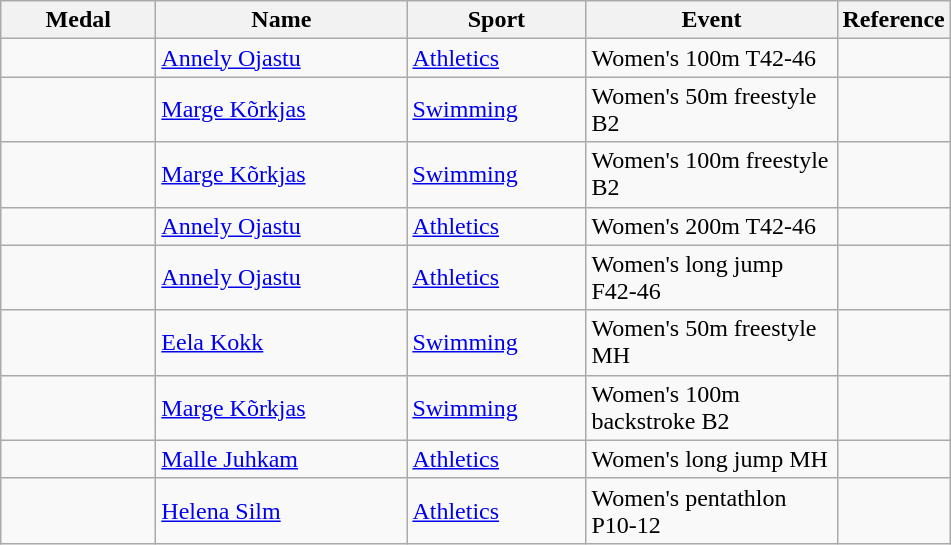<table class="wikitable">
<tr>
<th style="width:6em">Medal</th>
<th style="width:10em">Name</th>
<th style="width:7em">Sport</th>
<th style="width:10em">Event</th>
<th style="width:2em">Reference</th>
</tr>
<tr>
<td></td>
<td><a href='#'>Annely Ojastu</a></td>
<td><a href='#'>Athletics</a></td>
<td>Women's 100m T42-46</td>
<td></td>
</tr>
<tr>
<td></td>
<td><a href='#'>Marge Kõrkjas</a></td>
<td><a href='#'>Swimming</a></td>
<td>Women's 50m freestyle B2</td>
<td></td>
</tr>
<tr>
<td></td>
<td><a href='#'>Marge Kõrkjas</a></td>
<td><a href='#'>Swimming</a></td>
<td>Women's 100m freestyle B2</td>
<td></td>
</tr>
<tr>
<td></td>
<td><a href='#'>Annely Ojastu</a></td>
<td><a href='#'>Athletics</a></td>
<td>Women's 200m T42-46</td>
<td></td>
</tr>
<tr>
<td></td>
<td><a href='#'>Annely Ojastu</a></td>
<td><a href='#'>Athletics</a></td>
<td>Women's long jump F42-46</td>
<td></td>
</tr>
<tr>
<td></td>
<td><a href='#'>Eela Kokk</a></td>
<td><a href='#'>Swimming</a></td>
<td>Women's 50m freestyle MH</td>
<td></td>
</tr>
<tr>
<td></td>
<td><a href='#'>Marge Kõrkjas</a></td>
<td><a href='#'>Swimming</a></td>
<td>Women's 100m backstroke B2</td>
<td></td>
</tr>
<tr>
<td></td>
<td><a href='#'>Malle Juhkam</a></td>
<td><a href='#'>Athletics</a></td>
<td>Women's long jump MH</td>
<td></td>
</tr>
<tr>
<td></td>
<td><a href='#'>Helena Silm</a></td>
<td><a href='#'>Athletics</a></td>
<td>Women's pentathlon P10-12</td>
<td></td>
</tr>
</table>
